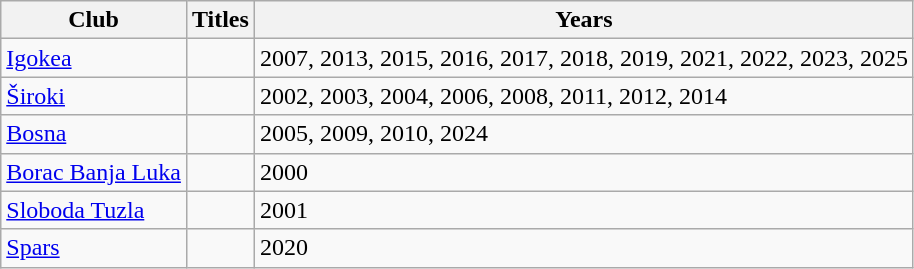<table class="wikitable">
<tr>
<th>Club</th>
<th>Titles</th>
<th>Years</th>
</tr>
<tr>
<td><a href='#'>Igokea</a></td>
<td></td>
<td>2007, 2013, 2015, 2016, 2017, 2018, 2019, 2021, 2022, 2023, 2025</td>
</tr>
<tr>
<td><a href='#'>Široki</a></td>
<td></td>
<td>2002, 2003, 2004, 2006, 2008, 2011, 2012, 2014</td>
</tr>
<tr>
<td><a href='#'>Bosna</a></td>
<td></td>
<td>2005, 2009, 2010, 2024</td>
</tr>
<tr>
<td><a href='#'>Borac Banja Luka</a></td>
<td></td>
<td>2000</td>
</tr>
<tr>
<td><a href='#'>Sloboda Tuzla</a></td>
<td></td>
<td>2001</td>
</tr>
<tr>
<td><a href='#'>Spars</a></td>
<td></td>
<td>2020</td>
</tr>
</table>
